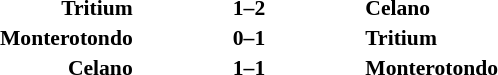<table width="100%" cellspacing="1">
<tr>
<th width="20%"></th>
<th width="12%"></th>
<th width="20%"></th>
<th></th>
</tr>
<tr style="font-size:90%;">
<td align="right"><strong>Tritium</strong></td>
<td align="center"><strong>1–2</strong></td>
<td align="left"><strong>Celano</strong></td>
</tr>
<tr style="font-size:90%;">
<td align="right"><strong>Monterotondo</strong></td>
<td align="center"><strong>0–1</strong></td>
<td align="left"><strong>Tritium</strong></td>
</tr>
<tr style="font-size:90%;">
<td align="right"><strong>Celano</strong></td>
<td align="center"><strong>1–1</strong></td>
<td align="left"><strong>Monterotondo</strong></td>
</tr>
</table>
